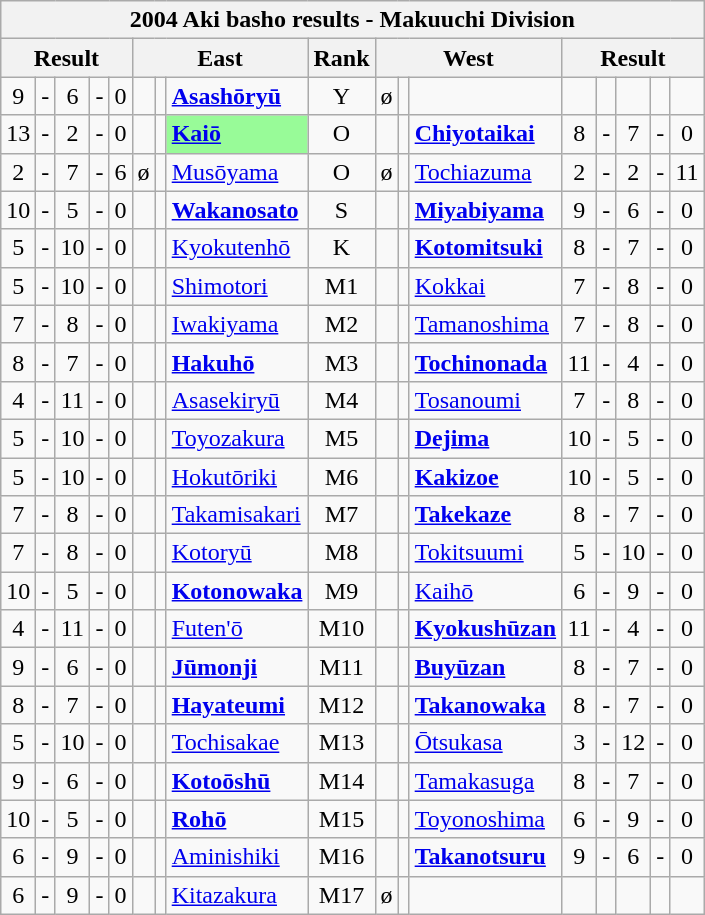<table class="wikitable">
<tr>
<th colspan="17">2004 Aki basho results - Makuuchi Division</th>
</tr>
<tr>
<th colspan="5">Result</th>
<th colspan="3">East</th>
<th>Rank</th>
<th colspan="3">West</th>
<th colspan="5">Result</th>
</tr>
<tr>
<td align=center>9</td>
<td align=center>-</td>
<td align=center>6</td>
<td align=center>-</td>
<td align=center>0</td>
<td align=center></td>
<td align=center></td>
<td><strong><a href='#'>Asashōryū</a></strong></td>
<td align=center>Y</td>
<td align=center>ø</td>
<td align=center></td>
<td></td>
<td align=center></td>
<td align=center></td>
<td align=center></td>
<td align=center></td>
<td align=center></td>
</tr>
<tr>
<td align=center>13</td>
<td align=center>-</td>
<td align=center>2</td>
<td align=center>-</td>
<td align=center>0</td>
<td align=center></td>
<td align=center></td>
<td style="background: PaleGreen;"><strong><a href='#'>Kaiō</a></strong></td>
<td align=center>O</td>
<td align=center></td>
<td align=center></td>
<td><strong><a href='#'>Chiyotaikai</a></strong></td>
<td align=center>8</td>
<td align=center>-</td>
<td align=center>7</td>
<td align=center>-</td>
<td align=center>0</td>
</tr>
<tr>
<td align=center>2</td>
<td align=center>-</td>
<td align=center>7</td>
<td align=center>-</td>
<td align=center>6</td>
<td align=center>ø</td>
<td align=center></td>
<td><a href='#'>Musōyama</a></td>
<td align=center>O</td>
<td align=center>ø</td>
<td align=center></td>
<td><a href='#'>Tochiazuma</a></td>
<td align=center>2</td>
<td align=center>-</td>
<td align=center>2</td>
<td align=center>-</td>
<td align=center>11</td>
</tr>
<tr>
<td align=center>10</td>
<td align=center>-</td>
<td align=center>5</td>
<td align=center>-</td>
<td align=center>0</td>
<td align=center></td>
<td align=center></td>
<td><a href='#'><strong>Wakanosato</strong></a></td>
<td align=center>S</td>
<td align=center></td>
<td align=center></td>
<td><a href='#'><strong>Miyabiyama</strong></a></td>
<td align=center>9</td>
<td align=center>-</td>
<td align=center>6</td>
<td align=center>-</td>
<td align=center>0</td>
</tr>
<tr>
<td align=center>5</td>
<td align=center>-</td>
<td align=center>10</td>
<td align=center>-</td>
<td align=center>0</td>
<td align=center></td>
<td align=center></td>
<td><a href='#'>Kyokutenhō</a></td>
<td align=center>K</td>
<td align=center></td>
<td align=center></td>
<td><a href='#'><strong>Kotomitsuki</strong></a></td>
<td align=center>8</td>
<td align=center>-</td>
<td align=center>7</td>
<td align=center>-</td>
<td align=center>0</td>
</tr>
<tr>
<td align=center>5</td>
<td align=center>-</td>
<td align=center>10</td>
<td align=center>-</td>
<td align=center>0</td>
<td align=center></td>
<td align=center></td>
<td><a href='#'>Shimotori</a></td>
<td align=center>M1</td>
<td align=center></td>
<td align=center></td>
<td><a href='#'>Kokkai</a></td>
<td align=center>7</td>
<td align=center>-</td>
<td align=center>8</td>
<td align=center>-</td>
<td align=center>0</td>
</tr>
<tr>
<td align=center>7</td>
<td align=center>-</td>
<td align=center>8</td>
<td align=center>-</td>
<td align=center>0</td>
<td align=center></td>
<td align=center></td>
<td><a href='#'>Iwakiyama</a></td>
<td align=center>M2</td>
<td align=center></td>
<td align=center></td>
<td><a href='#'>Tamanoshima</a></td>
<td align=center>7</td>
<td align=center>-</td>
<td align=center>8</td>
<td align=center>-</td>
<td align=center>0</td>
</tr>
<tr>
<td align=center>8</td>
<td align=center>-</td>
<td align=center>7</td>
<td align=center>-</td>
<td align=center>0</td>
<td align=center></td>
<td align=center></td>
<td><strong><a href='#'>Hakuhō</a></strong></td>
<td align=center>M3</td>
<td align=center></td>
<td align=center></td>
<td><a href='#'><strong>Tochinonada</strong></a></td>
<td align=center>11</td>
<td align=center>-</td>
<td align=center>4</td>
<td align=center>-</td>
<td align=center>0</td>
</tr>
<tr>
<td align=center>4</td>
<td align=center>-</td>
<td align=center>11</td>
<td align=center>-</td>
<td align=center>0</td>
<td align=center></td>
<td align=center></td>
<td><a href='#'>Asasekiryū</a></td>
<td align=center>M4</td>
<td align=center></td>
<td align=center></td>
<td><a href='#'>Tosanoumi</a></td>
<td align=center>7</td>
<td align=center>-</td>
<td align=center>8</td>
<td align=center>-</td>
<td align=center>0</td>
</tr>
<tr>
<td align=center>5</td>
<td align=center>-</td>
<td align=center>10</td>
<td align=center>-</td>
<td align=center>0</td>
<td align=center></td>
<td align=center></td>
<td><a href='#'>Toyozakura</a></td>
<td align=center>M5</td>
<td align=center></td>
<td align=center></td>
<td><strong><a href='#'>Dejima</a></strong></td>
<td align=center>10</td>
<td align=center>-</td>
<td align=center>5</td>
<td align=center>-</td>
<td align=center>0</td>
</tr>
<tr>
<td align=center>5</td>
<td align=center>-</td>
<td align=center>10</td>
<td align=center>-</td>
<td align=center>0</td>
<td align=center></td>
<td align=center></td>
<td><a href='#'>Hokutōriki</a></td>
<td align=center>M6</td>
<td align=center></td>
<td align=center></td>
<td><a href='#'><strong>Kakizoe</strong></a></td>
<td align=center>10</td>
<td align=center>-</td>
<td align=center>5</td>
<td align=center>-</td>
<td align=center>0</td>
</tr>
<tr>
<td align=center>7</td>
<td align=center>-</td>
<td align=center>8</td>
<td align=center>-</td>
<td align=center>0</td>
<td align=center></td>
<td align=center></td>
<td><a href='#'>Takamisakari</a></td>
<td align=center>M7</td>
<td align=center></td>
<td align=center></td>
<td><a href='#'><strong>Takekaze</strong></a></td>
<td align=center>8</td>
<td align=center>-</td>
<td align=center>7</td>
<td align=center>-</td>
<td align=center>0</td>
</tr>
<tr>
<td align=center>7</td>
<td align=center>-</td>
<td align=center>8</td>
<td align=center>-</td>
<td align=center>0</td>
<td align=center></td>
<td align=center></td>
<td><a href='#'>Kotoryū</a></td>
<td align=center>M8</td>
<td align=center></td>
<td align=center></td>
<td><a href='#'>Tokitsuumi</a></td>
<td align=center>5</td>
<td align=center>-</td>
<td align=center>10</td>
<td align=center>-</td>
<td align=center>0</td>
</tr>
<tr>
<td align=center>10</td>
<td align=center>-</td>
<td align=center>5</td>
<td align=center>-</td>
<td align=center>0</td>
<td align=center></td>
<td align=center></td>
<td><a href='#'><strong>Kotonowaka</strong></a></td>
<td align=center>M9</td>
<td align=center></td>
<td align=center></td>
<td><a href='#'>Kaihō</a></td>
<td align=center>6</td>
<td align=center>-</td>
<td align=center>9</td>
<td align=center>-</td>
<td align=center>0</td>
</tr>
<tr>
<td align=center>4</td>
<td align=center>-</td>
<td align=center>11</td>
<td align=center>-</td>
<td align=center>0</td>
<td align=center></td>
<td align=center></td>
<td><a href='#'>Futen'ō</a></td>
<td align=center>M10</td>
<td align=center></td>
<td align=center></td>
<td><a href='#'><strong>Kyokushūzan</strong></a></td>
<td align=center>11</td>
<td align=center>-</td>
<td align=center>4</td>
<td align=center>-</td>
<td align=center>0</td>
</tr>
<tr>
<td align=center>9</td>
<td align=center>-</td>
<td align=center>6</td>
<td align=center>-</td>
<td align=center>0</td>
<td align=center></td>
<td align=center></td>
<td><strong><a href='#'>Jūmonji</a></strong></td>
<td align=center>M11</td>
<td align=center></td>
<td align=center></td>
<td><a href='#'><strong>Buyūzan</strong></a></td>
<td align=center>8</td>
<td align=center>-</td>
<td align=center>7</td>
<td align=center>-</td>
<td align=center>0</td>
</tr>
<tr>
<td align=center>8</td>
<td align=center>-</td>
<td align=center>7</td>
<td align=center>-</td>
<td align=center>0</td>
<td align=center></td>
<td align=center></td>
<td><a href='#'><strong>Hayateumi</strong></a></td>
<td align=center>M12</td>
<td align=center></td>
<td align=center></td>
<td><a href='#'><strong>Takanowaka</strong></a></td>
<td align=center>8</td>
<td align=center>-</td>
<td align=center>7</td>
<td align=center>-</td>
<td align=center>0</td>
</tr>
<tr>
<td align=center>5</td>
<td align=center>-</td>
<td align=center>10</td>
<td align=center>-</td>
<td align=center>0</td>
<td align=center></td>
<td align=center></td>
<td><a href='#'>Tochisakae</a></td>
<td align=center>M13</td>
<td align=center></td>
<td align=center></td>
<td><a href='#'>Ōtsukasa</a></td>
<td align=center>3</td>
<td align=center>-</td>
<td align=center>12</td>
<td align=center>-</td>
<td align=center>0</td>
</tr>
<tr>
<td align=center>9</td>
<td align=center>-</td>
<td align=center>6</td>
<td align=center>-</td>
<td align=center>0</td>
<td align=center></td>
<td align=center></td>
<td><strong><a href='#'>Kotoōshū</a></strong></td>
<td align=center>M14</td>
<td align=center></td>
<td align=center></td>
<td><a href='#'>Tamakasuga</a></td>
<td align=center>8</td>
<td align=center>-</td>
<td align=center>7</td>
<td align=center>-</td>
<td align=center>0</td>
</tr>
<tr>
<td align=center>10</td>
<td align=center>-</td>
<td align=center>5</td>
<td align=center>-</td>
<td align=center>0</td>
<td align=center></td>
<td align=center></td>
<td><a href='#'><strong>Rohō</strong></a></td>
<td align=center>M15</td>
<td align=center></td>
<td align=center></td>
<td><a href='#'>Toyonoshima</a></td>
<td align=center>6</td>
<td align=center>-</td>
<td align=center>9</td>
<td align=center>-</td>
<td align=center>0</td>
</tr>
<tr>
<td align=center>6</td>
<td align=center>-</td>
<td align=center>9</td>
<td align=center>-</td>
<td align=center>0</td>
<td align=center></td>
<td align=center></td>
<td><a href='#'>Aminishiki</a></td>
<td align=center>M16</td>
<td align=center></td>
<td align=center></td>
<td><strong><a href='#'>Takanotsuru</a></strong></td>
<td align=center>9</td>
<td align=center>-</td>
<td align=center>6</td>
<td align=center>-</td>
<td align=center>0</td>
</tr>
<tr>
<td align=center>6</td>
<td align=center>-</td>
<td align=center>9</td>
<td align=center>-</td>
<td align=center>0</td>
<td align=center></td>
<td align=center></td>
<td><a href='#'>Kitazakura</a></td>
<td align=center>M17</td>
<td align=center>ø</td>
<td align=center></td>
<td></td>
<td align=center></td>
<td align=center></td>
<td align=center></td>
<td align=center></td>
<td align=center></td>
</tr>
</table>
